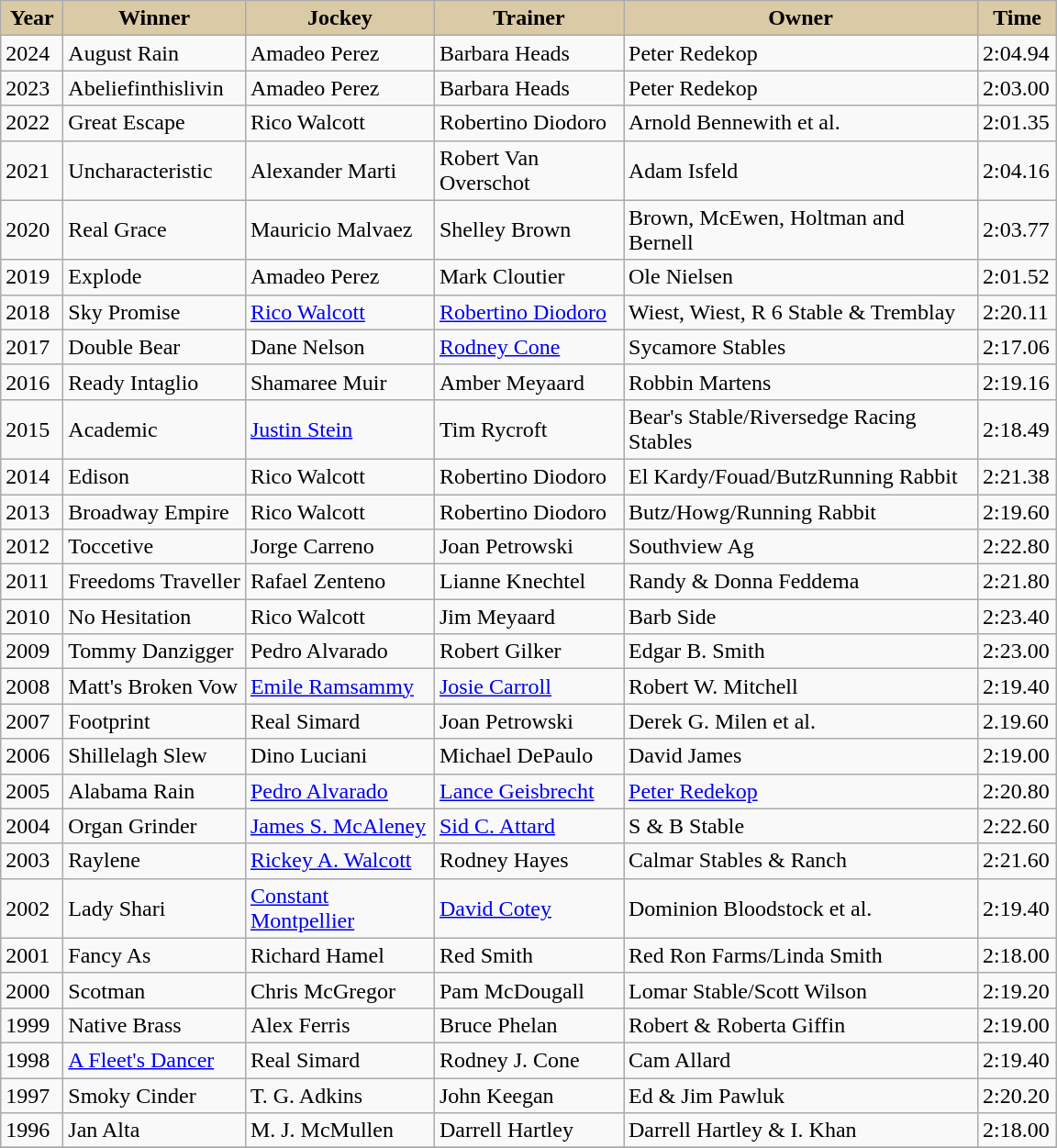<table class="wikitable sortable">
<tr>
<th style="background-color:#DACAA5; width:38px">Year <br></th>
<th style="background-color:#DACAA5; width:125px">Winner <br></th>
<th style="background-color:#DACAA5; width:130px">Jockey <br></th>
<th style="background-color:#DACAA5; width:130px">Trainer <br></th>
<th style="background-color:#DACAA5; width:250px">Owner <br></th>
<th style="background-color:#DACAA5; width:50px">Time</th>
</tr>
<tr>
<td>2024</td>
<td>August Rain</td>
<td>Amadeo Perez</td>
<td>Barbara Heads</td>
<td>Peter Redekop</td>
<td>2:04.94</td>
</tr>
<tr>
<td>2023</td>
<td>Abeliefinthislivin</td>
<td>Amadeo Perez</td>
<td>Barbara Heads</td>
<td>Peter Redekop</td>
<td>2:03.00</td>
</tr>
<tr>
<td>2022</td>
<td>Great Escape</td>
<td>Rico Walcott</td>
<td>Robertino Diodoro</td>
<td>Arnold Bennewith et al.</td>
<td>2:01.35</td>
</tr>
<tr>
<td>2021</td>
<td>Uncharacteristic</td>
<td>Alexander Marti</td>
<td>Robert Van Overschot</td>
<td>Adam Isfeld</td>
<td>2:04.16</td>
</tr>
<tr>
<td>2020</td>
<td>Real Grace</td>
<td>Mauricio Malvaez</td>
<td>Shelley Brown</td>
<td>Brown, McEwen, Holtman and Bernell</td>
<td>2:03.77</td>
</tr>
<tr>
<td>2019</td>
<td>Explode </td>
<td>Amadeo Perez</td>
<td>Mark Cloutier</td>
<td>Ole Nielsen</td>
<td>2:01.52</td>
</tr>
<tr>
<td>2018</td>
<td>Sky Promise</td>
<td><a href='#'>Rico Walcott</a></td>
<td><a href='#'>Robertino Diodoro</a></td>
<td>Wiest, Wiest, R 6 Stable & Tremblay</td>
<td>2:20.11</td>
</tr>
<tr>
<td>2017</td>
<td>Double Bear</td>
<td>Dane Nelson</td>
<td><a href='#'>Rodney Cone</a></td>
<td>Sycamore Stables</td>
<td>2:17.06</td>
</tr>
<tr>
<td>2016</td>
<td>Ready Intaglio</td>
<td>Shamaree Muir</td>
<td>Amber Meyaard</td>
<td>Robbin Martens</td>
<td>2:19.16</td>
</tr>
<tr>
<td>2015</td>
<td>Academic</td>
<td><a href='#'>Justin Stein</a></td>
<td>Tim Rycroft</td>
<td>Bear's Stable/Riversedge Racing Stables</td>
<td>2:18.49</td>
</tr>
<tr>
<td>2014</td>
<td>Edison</td>
<td>Rico Walcott</td>
<td>Robertino Diodoro</td>
<td>El Kardy/Fouad/ButzRunning Rabbit</td>
<td>2:21.38</td>
</tr>
<tr>
<td>2013</td>
<td>Broadway Empire</td>
<td>Rico Walcott</td>
<td>Robertino Diodoro</td>
<td>Butz/Howg/Running Rabbit</td>
<td>2:19.60</td>
</tr>
<tr>
<td>2012</td>
<td>Toccetive</td>
<td>Jorge Carreno</td>
<td>Joan Petrowski</td>
<td>Southview Ag</td>
<td>2:22.80</td>
</tr>
<tr>
<td>2011</td>
<td>Freedoms Traveller</td>
<td>Rafael Zenteno</td>
<td>Lianne Knechtel</td>
<td>Randy & Donna Feddema</td>
<td>2:21.80</td>
</tr>
<tr>
<td>2010</td>
<td>No Hesitation</td>
<td>Rico Walcott</td>
<td>Jim Meyaard</td>
<td>Barb Side</td>
<td>2:23.40</td>
</tr>
<tr>
<td>2009</td>
<td>Tommy Danzigger</td>
<td>Pedro Alvarado</td>
<td>Robert Gilker</td>
<td>Edgar B. Smith</td>
<td>2:23.00</td>
</tr>
<tr>
<td>2008</td>
<td>Matt's Broken Vow</td>
<td><a href='#'>Emile Ramsammy</a></td>
<td><a href='#'>Josie Carroll</a></td>
<td>Robert W. Mitchell</td>
<td>2:19.40</td>
</tr>
<tr>
<td>2007</td>
<td>Footprint</td>
<td>Real Simard</td>
<td>Joan Petrowski</td>
<td>Derek G. Milen et al.</td>
<td>2.19.60</td>
</tr>
<tr>
<td>2006</td>
<td>Shillelagh Slew</td>
<td>Dino Luciani</td>
<td>Michael DePaulo</td>
<td>David James</td>
<td>2:19.00</td>
</tr>
<tr>
<td>2005</td>
<td>Alabama Rain</td>
<td><a href='#'>Pedro Alvarado</a></td>
<td><a href='#'>Lance Geisbrecht</a></td>
<td><a href='#'>Peter Redekop</a></td>
<td>2:20.80</td>
</tr>
<tr>
<td>2004</td>
<td>Organ Grinder</td>
<td><a href='#'>James S. McAleney</a></td>
<td><a href='#'>Sid C. Attard</a></td>
<td>S & B Stable</td>
<td>2:22.60</td>
</tr>
<tr>
<td>2003</td>
<td>Raylene</td>
<td><a href='#'>Rickey A. Walcott</a></td>
<td>Rodney Hayes</td>
<td>Calmar Stables & Ranch</td>
<td>2:21.60</td>
</tr>
<tr>
<td>2002</td>
<td>Lady Shari</td>
<td><a href='#'>Constant Montpellier</a></td>
<td><a href='#'>David Cotey</a></td>
<td>Dominion Bloodstock et al.</td>
<td>2:19.40</td>
</tr>
<tr>
<td>2001</td>
<td>Fancy As</td>
<td>Richard Hamel</td>
<td>Red Smith</td>
<td>Red Ron Farms/Linda Smith</td>
<td>2:18.00</td>
</tr>
<tr>
<td>2000</td>
<td>Scotman</td>
<td>Chris McGregor</td>
<td>Pam McDougall</td>
<td>Lomar Stable/Scott Wilson</td>
<td>2:19.20</td>
</tr>
<tr>
<td>1999</td>
<td>Native Brass</td>
<td>Alex Ferris</td>
<td>Bruce Phelan</td>
<td>Robert & Roberta Giffin</td>
<td>2:19.00</td>
</tr>
<tr>
<td>1998</td>
<td><a href='#'>A Fleet's Dancer</a></td>
<td>Real Simard</td>
<td>Rodney J. Cone</td>
<td>Cam Allard</td>
<td>2:19.40</td>
</tr>
<tr>
<td>1997</td>
<td>Smoky Cinder</td>
<td>T. G. Adkins</td>
<td>John Keegan</td>
<td>Ed & Jim Pawluk</td>
<td>2:20.20</td>
</tr>
<tr>
<td>1996</td>
<td>Jan Alta</td>
<td>M. J. McMullen</td>
<td>Darrell Hartley</td>
<td>Darrell Hartley & I. Khan</td>
<td>2:18.00</td>
</tr>
<tr>
</tr>
</table>
